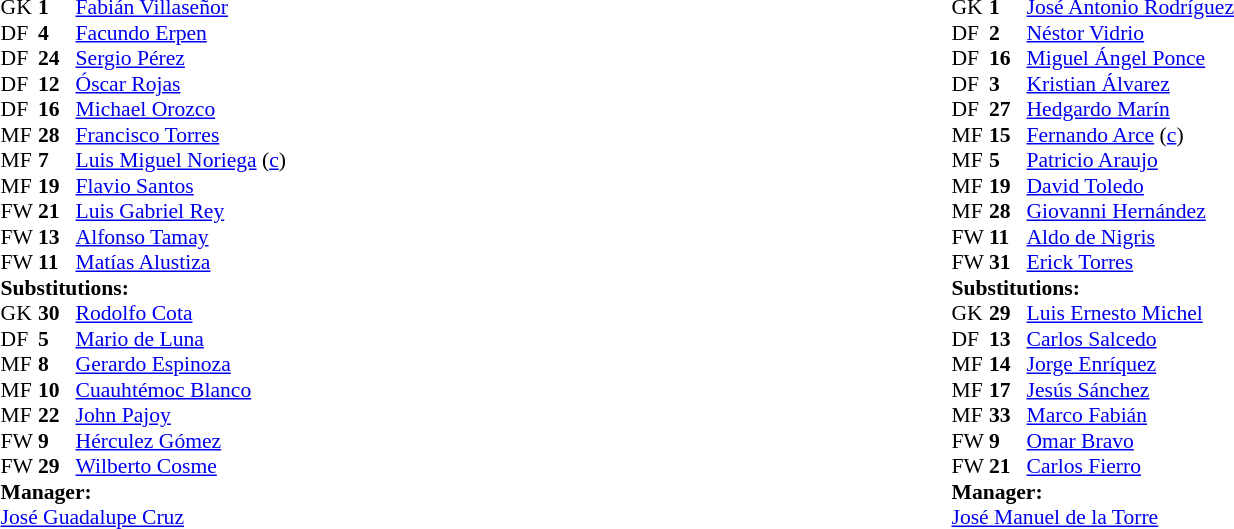<table width=100%>
<tr>
<td valign=top width=50%><br><table style="font-size:90%" cellspacing=0 cellpadding=0 align=center>
<tr>
<th width=25></th>
<th width=25></th>
</tr>
<tr>
<td>GK</td>
<td><strong>1</strong></td>
<td> <a href='#'>Fabián Villaseñor</a></td>
</tr>
<tr>
<td>DF</td>
<td><strong>4</strong></td>
<td> <a href='#'>Facundo Erpen</a></td>
</tr>
<tr>
<td>DF</td>
<td><strong>24</strong></td>
<td> <a href='#'>Sergio Pérez</a></td>
<td></td>
<td></td>
</tr>
<tr>
<td>DF</td>
<td><strong>12</strong></td>
<td> <a href='#'>Óscar Rojas</a></td>
</tr>
<tr>
<td>DF</td>
<td><strong>16</strong></td>
<td> <a href='#'>Michael Orozco</a></td>
<td></td>
</tr>
<tr>
<td>MF</td>
<td><strong>28</strong></td>
<td> <a href='#'>Francisco Torres</a></td>
<td></td>
</tr>
<tr>
<td>MF</td>
<td><strong>7</strong></td>
<td> <a href='#'>Luis Miguel Noriega</a> (<a href='#'>c</a>)</td>
</tr>
<tr>
<td>MF</td>
<td><strong>19</strong></td>
<td> <a href='#'>Flavio Santos</a></td>
<td></td>
<td></td>
</tr>
<tr>
<td>FW</td>
<td><strong>21</strong></td>
<td> <a href='#'>Luis Gabriel Rey</a></td>
</tr>
<tr>
<td>FW</td>
<td><strong>13</strong></td>
<td> <a href='#'>Alfonso Tamay</a></td>
</tr>
<tr>
<td>FW</td>
<td><strong>11</strong></td>
<td> <a href='#'>Matías Alustiza</a></td>
<td></td>
<td></td>
</tr>
<tr>
<td colspan=3><strong>Substitutions:</strong></td>
</tr>
<tr>
<td>GK</td>
<td><strong>30</strong></td>
<td> <a href='#'>Rodolfo Cota</a></td>
</tr>
<tr>
<td>DF</td>
<td><strong>5</strong></td>
<td> <a href='#'>Mario de Luna</a></td>
<td></td>
<td></td>
</tr>
<tr>
<td>MF</td>
<td><strong>8</strong></td>
<td> <a href='#'>Gerardo Espinoza</a></td>
</tr>
<tr>
<td>MF</td>
<td><strong>10</strong></td>
<td> <a href='#'>Cuauhtémoc Blanco</a></td>
<td></td>
<td></td>
</tr>
<tr>
<td>MF</td>
<td><strong>22</strong></td>
<td> <a href='#'>John Pajoy</a></td>
<td></td>
<td></td>
</tr>
<tr>
<td>FW</td>
<td><strong>9</strong></td>
<td> <a href='#'>Hérculez Gómez</a></td>
</tr>
<tr>
<td>FW</td>
<td><strong>29</strong></td>
<td> <a href='#'>Wilberto Cosme</a></td>
</tr>
<tr>
<td colspan=3><strong>Manager:</strong></td>
</tr>
<tr>
<td colspan=4> <a href='#'>José Guadalupe Cruz</a></td>
</tr>
</table>
</td>
<td valign=top></td>
<td valign=top width=50%><br><table style="font-size:90%" cellspacing=0 cellpadding=0 align=center>
<tr>
<th width=25></th>
<th width=25></th>
</tr>
<tr>
<td>GK</td>
<td><strong>1</strong></td>
<td> <a href='#'>José Antonio Rodríguez</a></td>
</tr>
<tr>
<td>DF</td>
<td><strong>2</strong></td>
<td> <a href='#'>Néstor Vidrio</a></td>
<td></td>
<td></td>
</tr>
<tr>
<td>DF</td>
<td><strong>16</strong></td>
<td> <a href='#'>Miguel Ángel Ponce</a></td>
<td></td>
<td></td>
</tr>
<tr>
<td>DF</td>
<td><strong>3</strong></td>
<td> <a href='#'>Kristian Álvarez</a></td>
</tr>
<tr>
<td>DF</td>
<td><strong>27</strong></td>
<td> <a href='#'>Hedgardo Marín</a></td>
<td></td>
</tr>
<tr>
<td>MF</td>
<td><strong>15</strong></td>
<td> <a href='#'>Fernando Arce</a> (<a href='#'>c</a>)</td>
</tr>
<tr>
<td>MF</td>
<td><strong>5</strong></td>
<td> <a href='#'>Patricio Araujo</a></td>
</tr>
<tr>
<td>MF</td>
<td><strong>19</strong></td>
<td> <a href='#'>David Toledo</a></td>
<td></td>
<td></td>
</tr>
<tr>
<td>MF</td>
<td><strong>28</strong></td>
<td> <a href='#'>Giovanni Hernández</a></td>
</tr>
<tr>
<td>FW</td>
<td><strong>11</strong></td>
<td> <a href='#'>Aldo de Nigris</a></td>
</tr>
<tr>
<td>FW</td>
<td><strong>31</strong></td>
<td> <a href='#'>Erick Torres</a></td>
</tr>
<tr>
<td colspan=3><strong>Substitutions:</strong></td>
</tr>
<tr>
<td>GK</td>
<td><strong>29</strong></td>
<td> <a href='#'>Luis Ernesto Michel</a></td>
</tr>
<tr>
<td>DF</td>
<td><strong>13</strong></td>
<td> <a href='#'>Carlos Salcedo</a></td>
</tr>
<tr>
<td>MF</td>
<td><strong>14</strong></td>
<td> <a href='#'>Jorge Enríquez</a></td>
</tr>
<tr>
<td>MF</td>
<td><strong>17</strong></td>
<td> <a href='#'>Jesús Sánchez</a></td>
<td></td>
<td></td>
</tr>
<tr>
<td>MF</td>
<td><strong>33</strong></td>
<td> <a href='#'>Marco Fabián</a></td>
<td></td>
<td></td>
</tr>
<tr>
<td>FW</td>
<td><strong>9</strong></td>
<td> <a href='#'>Omar Bravo</a></td>
</tr>
<tr>
<td>FW</td>
<td><strong>21</strong></td>
<td> <a href='#'>Carlos Fierro</a></td>
<td></td>
<td></td>
</tr>
<tr>
<td colspan=3><strong>Manager:</strong></td>
</tr>
<tr>
<td colspan=4> <a href='#'>José Manuel de la Torre</a></td>
</tr>
</table>
</td>
</tr>
</table>
